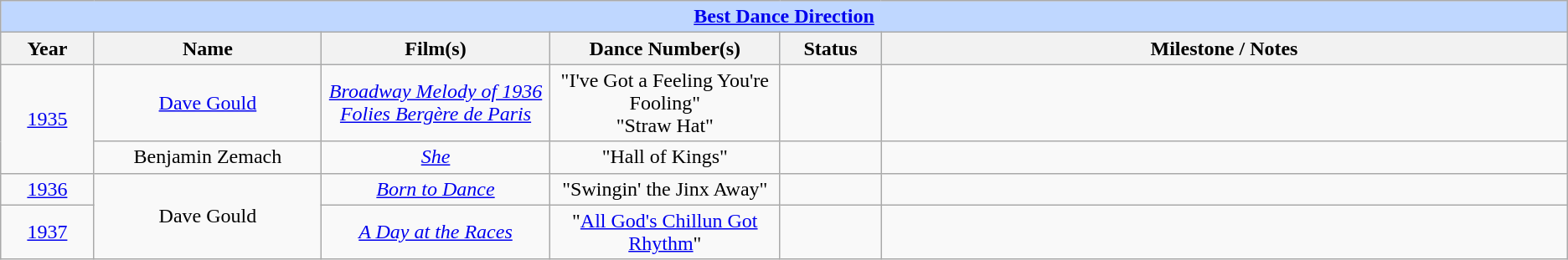<table class="wikitable" style="text-align: center">
<tr ---- bgcolor="#bfd7ff">
<td colspan=6 align=center><strong><a href='#'>Best Dance Direction</a></strong></td>
</tr>
<tr ---- bgcolor="#ebf5ff">
<th width="075">Year</th>
<th width="200">Name</th>
<th width="200">Film(s)</th>
<th width="200">Dance Number(s)</th>
<th width="080">Status</th>
<th width="650">Milestone / Notes</th>
</tr>
<tr>
<td rowspan=2><a href='#'>1935</a></td>
<td><a href='#'>Dave Gould</a></td>
<td><em><a href='#'>Broadway Melody of 1936</a></em><br><em><a href='#'>Folies Bergère de Paris</a></em></td>
<td>"I've Got a Feeling You're Fooling"<br>"Straw Hat"</td>
<td></td>
<td></td>
</tr>
<tr>
<td>Benjamin Zemach</td>
<td><em><a href='#'>She</a></em></td>
<td>"Hall of Kings"</td>
<td></td>
<td></td>
</tr>
<tr>
<td><a href='#'>1936</a></td>
<td rowspan=2>Dave Gould</td>
<td><em><a href='#'>Born to Dance</a></em></td>
<td>"Swingin' the Jinx Away"</td>
<td></td>
<td></td>
</tr>
<tr>
<td><a href='#'>1937</a></td>
<td><em><a href='#'>A Day at the Races</a></em></td>
<td>"<a href='#'>All God's Chillun Got Rhythm</a>"</td>
<td></td>
<td></td>
</tr>
</table>
